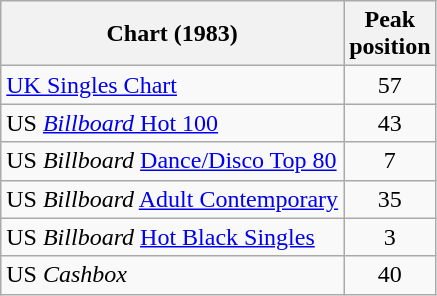<table class="wikitable sortable">
<tr>
<th>Chart (1983)</th>
<th>Peak<br>position</th>
</tr>
<tr>
<td align="left"><a href='#'>UK Singles Chart</a></td>
<td align="center">57</td>
</tr>
<tr>
<td>US <a href='#'><em>Billboard</em> Hot 100</a></td>
<td align="center">43</td>
</tr>
<tr>
<td>US <em>Billboard</em> <a href='#'>Dance/Disco Top 80</a></td>
<td align="center">7</td>
</tr>
<tr>
<td>US <em>Billboard</em> <a href='#'>Adult Contemporary</a></td>
<td align="center">35</td>
</tr>
<tr>
<td>US <em>Billboard</em> <a href='#'>Hot Black Singles</a></td>
<td align="center">3</td>
</tr>
<tr>
<td align="left">US <em>Cashbox</em></td>
<td align="center">40</td>
</tr>
</table>
